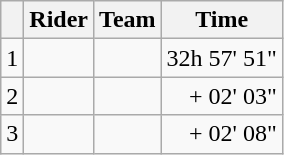<table class=wikitable>
<tr>
<th></th>
<th>Rider</th>
<th>Team</th>
<th>Time</th>
</tr>
<tr>
<td>1</td>
<td> </td>
<td></td>
<td align=right>32h 57' 51"</td>
</tr>
<tr>
<td>2</td>
<td></td>
<td></td>
<td align=right>+ 02' 03"</td>
</tr>
<tr>
<td>3</td>
<td></td>
<td></td>
<td align=right>+ 02' 08"</td>
</tr>
</table>
